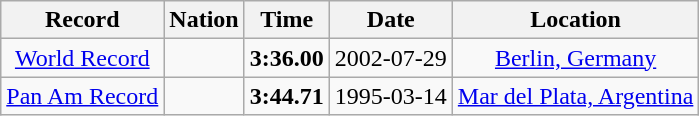<table class="wikitable" style="text-align:center;">
<tr>
<th>Record</th>
<th>Nation</th>
<th>Time</th>
<th>Date</th>
<th>Location</th>
</tr>
<tr>
<td><a href='#'>World Record</a></td>
<td></td>
<td><strong>3:36.00 </strong></td>
<td>2002-07-29</td>
<td> <a href='#'>Berlin, Germany</a></td>
</tr>
<tr>
<td><a href='#'>Pan Am Record</a></td>
<td></td>
<td><strong>3:44.71</strong></td>
<td>1995-03-14</td>
<td> <a href='#'>Mar del Plata, Argentina</a></td>
</tr>
</table>
